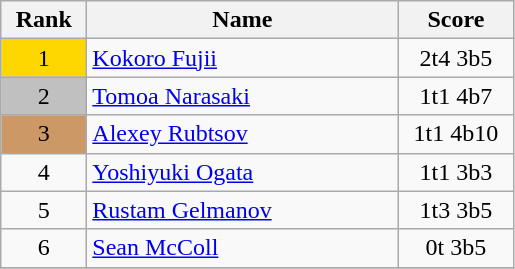<table class="wikitable">
<tr>
<th width = "50">Rank</th>
<th width = "200">Name</th>
<th width = "70">Score</th>
</tr>
<tr>
<td align="center" style="background: gold">1</td>
<td> <a href='#'>Kokoro Fujii</a></td>
<td align="center">2t4 3b5</td>
</tr>
<tr>
<td align="center" style="background: silver">2</td>
<td> <a href='#'>Tomoa Narasaki</a></td>
<td align="center">1t1 4b7</td>
</tr>
<tr>
<td align="center" style="background: #cc9966">3</td>
<td> <a href='#'>Alexey Rubtsov</a></td>
<td align="center">1t1 4b10</td>
</tr>
<tr>
<td align="center">4</td>
<td> <a href='#'>Yoshiyuki Ogata</a></td>
<td align="center">1t1 3b3</td>
</tr>
<tr>
<td align="center">5</td>
<td> <a href='#'>Rustam Gelmanov</a></td>
<td align="center">1t3 3b5</td>
</tr>
<tr>
<td align="center">6</td>
<td> <a href='#'>Sean McColl</a></td>
<td align="center">0t 3b5</td>
</tr>
<tr>
</tr>
</table>
